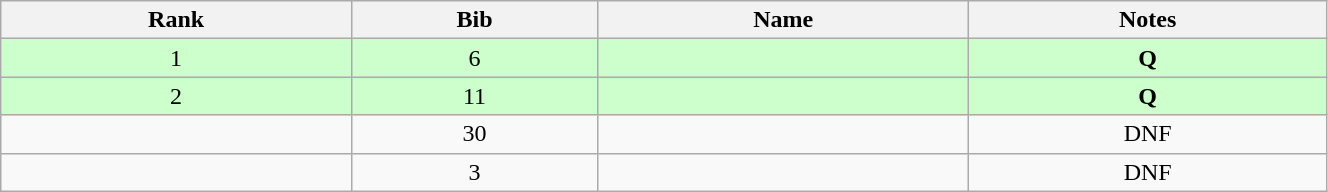<table class="wikitable" style="text-align:center;" width=70%>
<tr>
<th>Rank</th>
<th>Bib</th>
<th>Name</th>
<th>Notes</th>
</tr>
<tr bgcolor="#ccffcc">
<td>1</td>
<td>6</td>
<td align=left></td>
<td><strong>Q</strong></td>
</tr>
<tr bgcolor="#ccffcc">
<td>2</td>
<td>11</td>
<td align=left></td>
<td><strong>Q</strong></td>
</tr>
<tr>
<td></td>
<td>30</td>
<td align=left></td>
<td>DNF</td>
</tr>
<tr>
<td></td>
<td>3</td>
<td align=left></td>
<td>DNF</td>
</tr>
</table>
